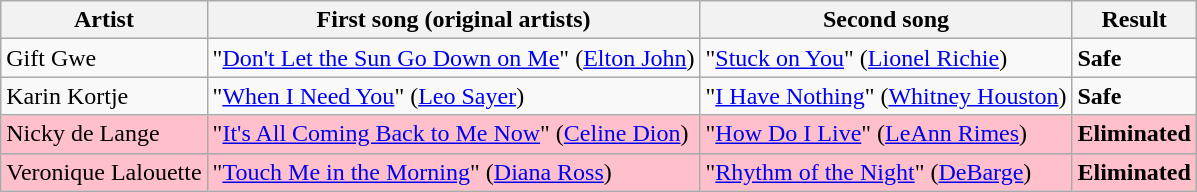<table class=wikitable>
<tr>
<th>Artist</th>
<th>First song (original artists)</th>
<th>Second song</th>
<th>Result</th>
</tr>
<tr>
<td>Gift Gwe</td>
<td>"<a href='#'>Don't Let the Sun Go Down on Me</a>" (<a href='#'>Elton John</a>)</td>
<td>"<a href='#'>Stuck on You</a>" (<a href='#'>Lionel Richie</a>)</td>
<td><strong>Safe</strong></td>
</tr>
<tr>
<td>Karin Kortje</td>
<td>"<a href='#'>When I Need You</a>" (<a href='#'>Leo Sayer</a>)</td>
<td>"<a href='#'>I Have Nothing</a>" (<a href='#'>Whitney Houston</a>)</td>
<td><strong>Safe</strong></td>
</tr>
<tr style="background:pink;">
<td>Nicky de Lange</td>
<td>"<a href='#'>It's All Coming Back to Me Now</a>" (<a href='#'>Celine Dion</a>)</td>
<td>"<a href='#'>How Do I Live</a>" (<a href='#'>LeAnn Rimes</a>)</td>
<td><strong>Eliminated</strong></td>
</tr>
<tr style="background:pink;">
<td>Veronique Lalouette</td>
<td>"<a href='#'>Touch Me in the Morning</a>" (<a href='#'>Diana Ross</a>)</td>
<td>"<a href='#'>Rhythm of the Night</a>" (<a href='#'>DeBarge</a>)</td>
<td><strong>Eliminated</strong></td>
</tr>
</table>
